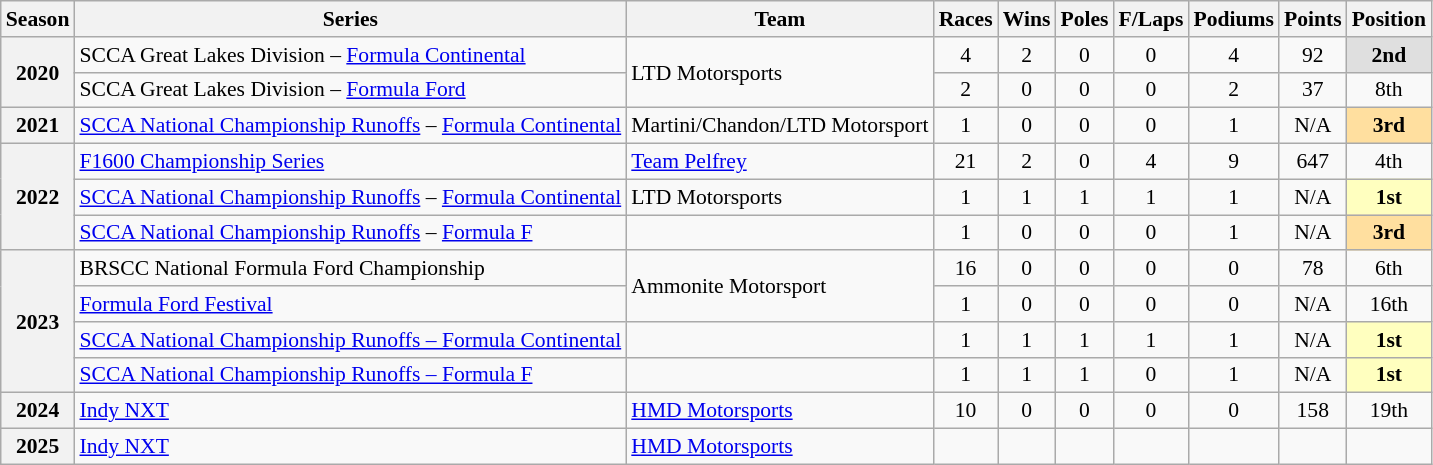<table class="wikitable" style="font-size: 90%; text-align:center">
<tr>
<th>Season</th>
<th>Series</th>
<th>Team</th>
<th>Races</th>
<th>Wins</th>
<th>Poles</th>
<th>F/Laps</th>
<th>Podiums</th>
<th>Points</th>
<th>Position</th>
</tr>
<tr>
<th rowspan="2">2020</th>
<td align=left>SCCA Great Lakes Division – <a href='#'>Formula Continental</a></td>
<td rowspan=2 align=left>LTD Motorsports</td>
<td>4</td>
<td>2</td>
<td>0</td>
<td>0</td>
<td>4</td>
<td>92</td>
<td style="background:#DFDFDF"><strong>2nd</strong></td>
</tr>
<tr>
<td align=left>SCCA Great Lakes Division – <a href='#'>Formula Ford</a></td>
<td>2</td>
<td>0</td>
<td>0</td>
<td>0</td>
<td>2</td>
<td>37</td>
<td>8th</td>
</tr>
<tr>
<th rowspan="1">2021</th>
<td align=left nowrap><a href='#'>SCCA National Championship Runoffs</a> – <a href='#'>Formula Continental</a></td>
<td align=left nowrap>Martini/Chandon/LTD Motorsport</td>
<td>1</td>
<td>0</td>
<td>0</td>
<td>0</td>
<td>1</td>
<td>N/A</td>
<td style="background:#FFDF9F"><strong>3rd</strong></td>
</tr>
<tr>
<th rowspan="3">2022</th>
<td align=left><a href='#'>F1600 Championship Series</a></td>
<td rowspan=1 align=left><a href='#'>Team Pelfrey</a></td>
<td>21</td>
<td>2</td>
<td>0</td>
<td>4</td>
<td>9</td>
<td>647</td>
<td>4th</td>
</tr>
<tr>
<td align=left><a href='#'>SCCA National Championship Runoffs</a> – <a href='#'>Formula Continental</a></td>
<td rowspan=1 align=left>LTD Motorsports</td>
<td>1</td>
<td>1</td>
<td>1</td>
<td>1</td>
<td>1</td>
<td>N/A</td>
<td style="background:#FFFFBF"><strong>1st</strong></td>
</tr>
<tr>
<td align=left><a href='#'>SCCA National Championship Runoffs</a> – <a href='#'>Formula F</a></td>
<td rowspan=1 align=left></td>
<td>1</td>
<td>0</td>
<td>0</td>
<td>0</td>
<td>1</td>
<td>N/A</td>
<td style="background:#FFDF9F"><strong>3rd</strong></td>
</tr>
<tr>
<th rowspan="4">2023</th>
<td align="left">BRSCC National Formula Ford Championship</td>
<td rowspan="2" align="left">Ammonite Motorsport</td>
<td>16</td>
<td>0</td>
<td>0</td>
<td>0</td>
<td>0</td>
<td>78</td>
<td>6th</td>
</tr>
<tr>
<td align="left"><a href='#'>Formula Ford Festival</a></td>
<td>1</td>
<td>0</td>
<td>0</td>
<td>0</td>
<td>0</td>
<td>N/A</td>
<td>16th</td>
</tr>
<tr>
<td align=left><a href='#'>SCCA National Championship Runoffs – Formula Continental</a></td>
<td></td>
<td>1</td>
<td>1</td>
<td>1</td>
<td>1</td>
<td>1</td>
<td>N/A</td>
<td style="background:#FFFFBF"><strong>1st</strong></td>
</tr>
<tr>
<td align=left><a href='#'>SCCA National Championship Runoffs – Formula F</a></td>
<td></td>
<td>1</td>
<td>1</td>
<td>1</td>
<td>0</td>
<td>1</td>
<td>N/A</td>
<td style="background:#FFFFBF"><strong>1st</strong></td>
</tr>
<tr>
<th>2024</th>
<td align=left><a href='#'>Indy NXT</a></td>
<td align=left><a href='#'>HMD Motorsports</a></td>
<td>10</td>
<td>0</td>
<td>0</td>
<td>0</td>
<td>0</td>
<td>158</td>
<td>19th</td>
</tr>
<tr>
<th>2025</th>
<td align=left><a href='#'>Indy NXT</a></td>
<td align=left><a href='#'>HMD Motorsports</a></td>
<td></td>
<td></td>
<td></td>
<td></td>
<td></td>
<td></td>
<td></td>
</tr>
</table>
